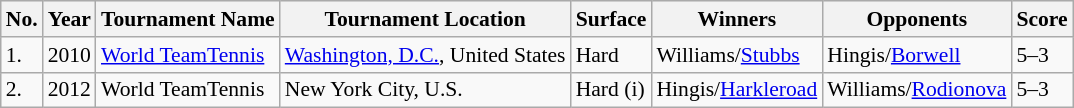<table class="sortable wikitable" style="font-size:90%;">
<tr style="background:#eee;">
<th>No.</th>
<th>Year</th>
<th>Tournament Name</th>
<th>Tournament Location</th>
<th>Surface</th>
<th>Winners</th>
<th>Opponents</th>
<th>Score</th>
</tr>
<tr>
<td>1.</td>
<td>2010</td>
<td><a href='#'>World TeamTennis</a></td>
<td><a href='#'>Washington, D.C.</a>, United States</td>
<td>Hard</td>
<td>Williams/<a href='#'>Stubbs</a></td>
<td>Hingis/<a href='#'>Borwell</a></td>
<td>5–3</td>
</tr>
<tr>
<td>2.</td>
<td>2012</td>
<td>World TeamTennis</td>
<td>New York City, U.S.</td>
<td>Hard (i)</td>
<td>Hingis/<a href='#'>Harkleroad</a></td>
<td>Williams/<a href='#'>Rodionova</a></td>
<td>5–3</td>
</tr>
</table>
